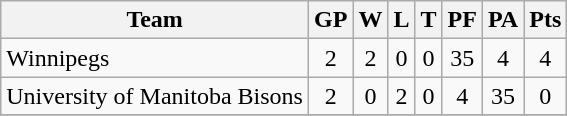<table class="wikitable">
<tr>
<th>Team</th>
<th>GP</th>
<th>W</th>
<th>L</th>
<th>T</th>
<th>PF</th>
<th>PA</th>
<th>Pts</th>
</tr>
<tr align="center">
<td align="left">Winnipegs</td>
<td>2</td>
<td>2</td>
<td>0</td>
<td>0</td>
<td>35</td>
<td>4</td>
<td>4</td>
</tr>
<tr align="center">
<td align="left">University of Manitoba Bisons</td>
<td>2</td>
<td>0</td>
<td>2</td>
<td>0</td>
<td>4</td>
<td>35</td>
<td>0</td>
</tr>
<tr align="center">
</tr>
</table>
